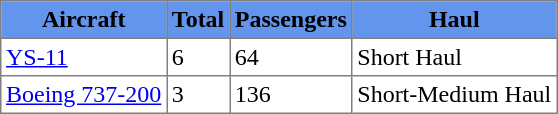<table class="toccolours" border="1" cellpadding="3" style="border-collapse:collapse">
<tr bgcolor=#6495ED>
<th>Aircraft</th>
<th>Total</th>
<th>Passengers</th>
<th>Haul</th>
</tr>
<tr>
<td><a href='#'>YS-11</a></td>
<td>6</td>
<td>64</td>
<td>Short Haul</td>
</tr>
<tr>
<td><a href='#'>Boeing 737-200</a></td>
<td>3</td>
<td>136</td>
<td>Short-Medium Haul</td>
</tr>
</table>
